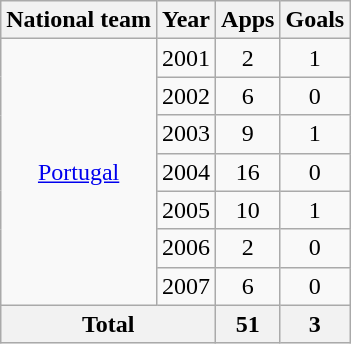<table class="wikitable" style="text-align:center">
<tr>
<th>National team</th>
<th>Year</th>
<th>Apps</th>
<th>Goals</th>
</tr>
<tr>
<td rowspan="7"><a href='#'>Portugal</a></td>
<td>2001</td>
<td>2</td>
<td>1</td>
</tr>
<tr>
<td>2002</td>
<td>6</td>
<td>0</td>
</tr>
<tr>
<td>2003</td>
<td>9</td>
<td>1</td>
</tr>
<tr>
<td>2004</td>
<td>16</td>
<td>0</td>
</tr>
<tr>
<td>2005</td>
<td>10</td>
<td>1</td>
</tr>
<tr>
<td>2006</td>
<td>2</td>
<td>0</td>
</tr>
<tr>
<td>2007</td>
<td>6</td>
<td>0</td>
</tr>
<tr>
<th colspan="2">Total</th>
<th>51</th>
<th>3</th>
</tr>
</table>
